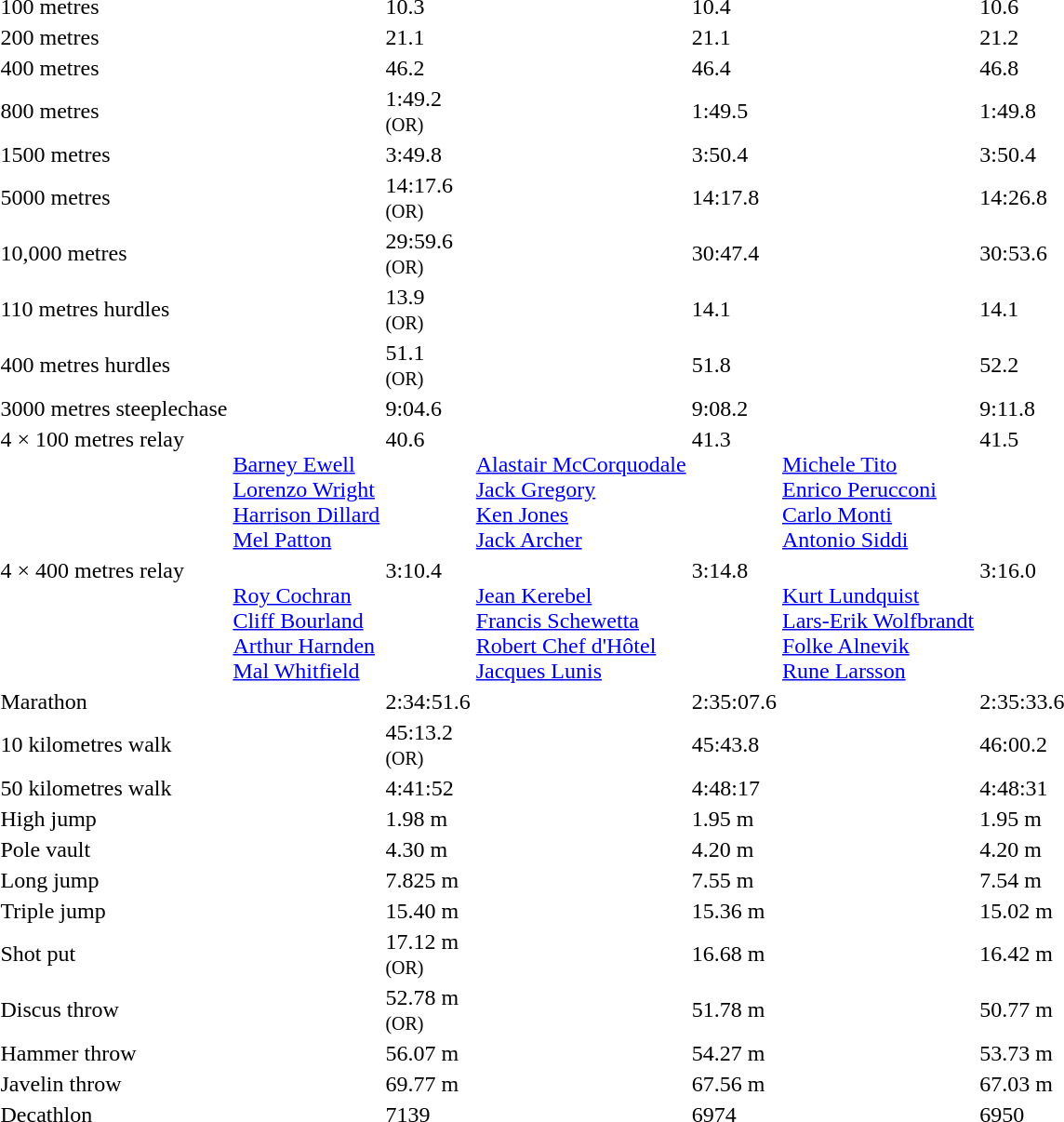<table>
<tr>
<td>100 metres<br></td>
<td></td>
<td>10.3</td>
<td></td>
<td>10.4</td>
<td></td>
<td>10.6</td>
</tr>
<tr>
<td>200 metres<br></td>
<td></td>
<td>21.1</td>
<td></td>
<td>21.1</td>
<td></td>
<td>21.2</td>
</tr>
<tr>
<td>400 metres<br></td>
<td></td>
<td>46.2</td>
<td></td>
<td>46.4</td>
<td></td>
<td>46.8</td>
</tr>
<tr>
<td>800 metres<br></td>
<td></td>
<td>1:49.2<br><small>(OR)</small></td>
<td></td>
<td>1:49.5</td>
<td></td>
<td>1:49.8</td>
</tr>
<tr>
<td>1500 metres<br></td>
<td></td>
<td>3:49.8</td>
<td></td>
<td>3:50.4</td>
<td></td>
<td>3:50.4</td>
</tr>
<tr>
<td>5000 metres<br></td>
<td></td>
<td>14:17.6<br><small>(OR)</small></td>
<td></td>
<td>14:17.8</td>
<td></td>
<td>14:26.8</td>
</tr>
<tr>
<td>10,000 metres<br></td>
<td></td>
<td>29:59.6<br><small>(OR)</small></td>
<td></td>
<td>30:47.4</td>
<td></td>
<td>30:53.6</td>
</tr>
<tr>
<td>110 metres hurdles<br></td>
<td></td>
<td>13.9<br><small>(OR)</small></td>
<td></td>
<td>14.1</td>
<td></td>
<td>14.1</td>
</tr>
<tr>
<td>400 metres hurdles<br></td>
<td></td>
<td>51.1<br><small>(OR)</small></td>
<td></td>
<td>51.8</td>
<td></td>
<td>52.2</td>
</tr>
<tr>
<td>3000 metres steeplechase<br></td>
<td></td>
<td>9:04.6</td>
<td></td>
<td>9:08.2</td>
<td></td>
<td>9:11.8</td>
</tr>
<tr valign="top">
<td>4 × 100 metres relay<br></td>
<td><br><a href='#'>Barney Ewell</a><br><a href='#'>Lorenzo Wright</a><br><a href='#'>Harrison Dillard</a><br><a href='#'>Mel Patton</a></td>
<td>40.6</td>
<td><br><a href='#'>Alastair McCorquodale</a><br><a href='#'>Jack Gregory</a><br><a href='#'>Ken Jones</a><br><a href='#'>Jack Archer</a></td>
<td>41.3</td>
<td><br><a href='#'>Michele Tito</a><br><a href='#'>Enrico Perucconi</a><br><a href='#'>Carlo Monti</a><br><a href='#'>Antonio Siddi</a></td>
<td>41.5</td>
</tr>
<tr valign="top">
<td>4 × 400 metres relay<br></td>
<td><br><a href='#'>Roy Cochran</a><br><a href='#'>Cliff Bourland</a><br><a href='#'>Arthur Harnden</a><br><a href='#'>Mal Whitfield</a></td>
<td>3:10.4</td>
<td><br><a href='#'>Jean Kerebel</a><br><a href='#'>Francis Schewetta</a><br><a href='#'>Robert Chef d'Hôtel</a><br><a href='#'>Jacques Lunis</a></td>
<td>3:14.8</td>
<td><br><a href='#'>Kurt Lundquist</a><br><a href='#'>Lars-Erik Wolfbrandt</a><br><a href='#'>Folke Alnevik</a><br><a href='#'>Rune Larsson</a></td>
<td>3:16.0</td>
</tr>
<tr>
<td>Marathon<br></td>
<td></td>
<td>2:34:51.6</td>
<td></td>
<td>2:35:07.6</td>
<td></td>
<td>2:35:33.6</td>
</tr>
<tr>
<td>10 kilometres walk<br></td>
<td></td>
<td>45:13.2<br><small>(OR)</small></td>
<td></td>
<td>45:43.8</td>
<td></td>
<td>46:00.2</td>
</tr>
<tr>
<td>50 kilometres walk<br></td>
<td></td>
<td>4:41:52</td>
<td></td>
<td>4:48:17</td>
<td></td>
<td>4:48:31</td>
</tr>
<tr>
<td>High jump<br></td>
<td></td>
<td>1.98 m</td>
<td></td>
<td>1.95 m</td>
<td></td>
<td>1.95 m</td>
</tr>
<tr>
<td>Pole vault<br></td>
<td></td>
<td>4.30 m</td>
<td></td>
<td>4.20 m</td>
<td></td>
<td>4.20 m</td>
</tr>
<tr>
<td>Long jump<br></td>
<td></td>
<td>7.825 m</td>
<td></td>
<td>7.55 m</td>
<td></td>
<td>7.54 m</td>
</tr>
<tr>
<td>Triple jump<br></td>
<td></td>
<td>15.40 m</td>
<td></td>
<td>15.36 m</td>
<td></td>
<td>15.02 m</td>
</tr>
<tr>
<td>Shot put<br></td>
<td></td>
<td>17.12 m<br><small>(OR)</small></td>
<td></td>
<td>16.68 m</td>
<td></td>
<td>16.42 m</td>
</tr>
<tr>
<td>Discus throw<br></td>
<td></td>
<td>52.78 m<br><small>(OR)</small></td>
<td></td>
<td>51.78 m</td>
<td></td>
<td>50.77 m</td>
</tr>
<tr>
<td>Hammer throw<br></td>
<td></td>
<td>56.07 m</td>
<td></td>
<td>54.27 m</td>
<td></td>
<td>53.73 m</td>
</tr>
<tr>
<td>Javelin throw<br></td>
<td></td>
<td>69.77 m</td>
<td></td>
<td>67.56 m</td>
<td></td>
<td>67.03 m</td>
</tr>
<tr>
<td>Decathlon<br></td>
<td></td>
<td>7139</td>
<td></td>
<td>6974</td>
<td></td>
<td>6950</td>
</tr>
</table>
